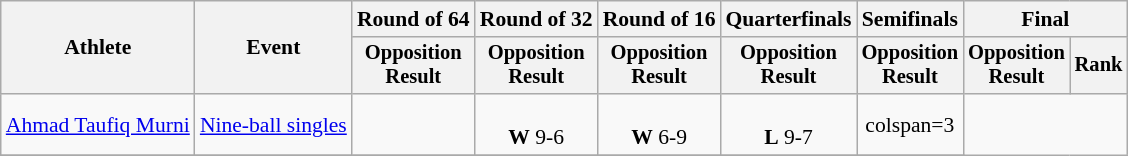<table class="wikitable" style="font-size:90%">
<tr>
<th rowspan=2>Athlete</th>
<th rowspan=2>Event</th>
<th>Round of 64</th>
<th>Round of 32</th>
<th>Round of 16</th>
<th>Quarterfinals</th>
<th>Semifinals</th>
<th colspan=2>Final</th>
</tr>
<tr style="font-size:95%">
<th>Opposition<br>Result</th>
<th>Opposition<br>Result</th>
<th>Opposition<br>Result</th>
<th>Opposition<br>Result</th>
<th>Opposition<br>Result</th>
<th>Opposition<br>Result</th>
<th>Rank</th>
</tr>
<tr align=center>
<td align=left><a href='#'>Ahmad Taufiq Murni</a></td>
<td align=left><a href='#'>Nine-ball singles</a></td>
<td></td>
<td><br><strong>W</strong> 9-6</td>
<td><br><strong>W</strong> 6-9</td>
<td><br><strong>L</strong> 9-7</td>
<td>colspan=3 </td>
</tr>
<tr>
</tr>
</table>
